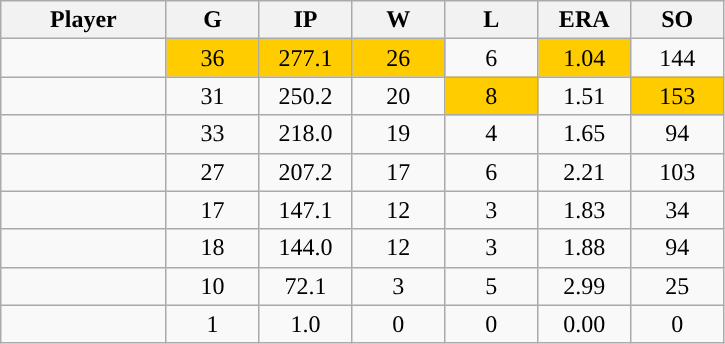<table class="wikitable sortable">
<tr>
<th bgcolor="#DDDDFF" width="16%">Player</th>
<th bgcolor="#DDDDFF" width="9%">G</th>
<th bgcolor="#DDDDFF" width="9%">IP</th>
<th bgcolor="#DDDDFF" width="9%">W</th>
<th bgcolor="#DDDDFF" width="9%">L</th>
<th bgcolor="#DDDDFF" width="9%">ERA</th>
<th bgcolor="#DDDDFF" width="9%">SO</th>
</tr>
<tr align="center">
<td></td>
<td bgcolor="#FFCC00">36</td>
<td bgcolor="#FFCC00">277.1</td>
<td bgcolor="#FFCC00">26</td>
<td>6</td>
<td bgcolor="#FFCC00">1.04</td>
<td>144</td>
</tr>
<tr align="center">
<td></td>
<td>31</td>
<td>250.2</td>
<td>20</td>
<td bgcolor="#FFCC00">8</td>
<td>1.51</td>
<td bgcolor="#FFCC00">153</td>
</tr>
<tr align="center">
<td></td>
<td>33</td>
<td>218.0</td>
<td>19</td>
<td>4</td>
<td>1.65</td>
<td>94</td>
</tr>
<tr align="center">
<td></td>
<td>27</td>
<td>207.2</td>
<td>17</td>
<td>6</td>
<td>2.21</td>
<td>103</td>
</tr>
<tr align="center">
<td></td>
<td>17</td>
<td>147.1</td>
<td>12</td>
<td>3</td>
<td>1.83</td>
<td>34</td>
</tr>
<tr align="center">
<td></td>
<td>18</td>
<td>144.0</td>
<td>12</td>
<td>3</td>
<td>1.88</td>
<td>94</td>
</tr>
<tr align="center">
<td></td>
<td>10</td>
<td>72.1</td>
<td>3</td>
<td>5</td>
<td>2.99</td>
<td>25</td>
</tr>
<tr align="center">
<td></td>
<td>1</td>
<td>1.0</td>
<td>0</td>
<td>0</td>
<td>0.00</td>
<td>0</td>
</tr>
</table>
